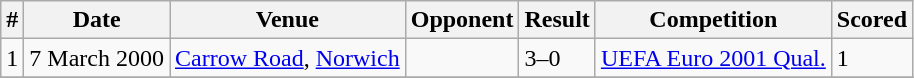<table class="wikitable">
<tr>
<th>#</th>
<th>Date</th>
<th>Venue</th>
<th>Opponent</th>
<th>Result</th>
<th>Competition</th>
<th>Scored</th>
</tr>
<tr>
<td>1</td>
<td>7 March 2000</td>
<td><a href='#'>Carrow Road</a>, <a href='#'>Norwich</a></td>
<td></td>
<td>3–0</td>
<td><a href='#'>UEFA Euro 2001 Qual.</a></td>
<td>1</td>
</tr>
<tr>
</tr>
</table>
